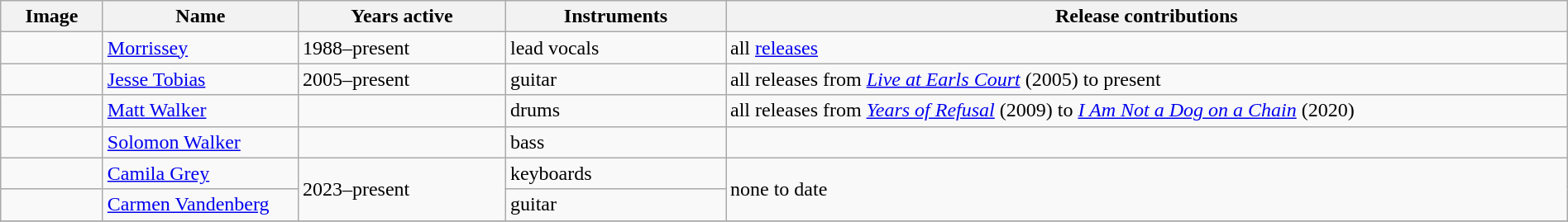<table class="wikitable" width="100%">
<tr>
<th width="75">Image</th>
<th width="150">Name</th>
<th width="160">Years active</th>
<th width="170">Instruments</th>
<th>Release contributions</th>
</tr>
<tr>
<td></td>
<td><a href='#'>Morrissey</a></td>
<td>1988–present</td>
<td>lead vocals</td>
<td>all <a href='#'>releases</a></td>
</tr>
<tr>
<td></td>
<td><a href='#'>Jesse Tobias</a></td>
<td>2005–present</td>
<td>guitar</td>
<td>all releases from <em><a href='#'>Live at Earls Court</a></em> (2005) to present</td>
</tr>
<tr>
<td></td>
<td><a href='#'>Matt Walker</a></td>
<td></td>
<td>drums</td>
<td>all releases from <em><a href='#'>Years of Refusal</a></em> (2009) to <em><a href='#'>I Am Not a Dog on a Chain</a></em> (2020)</td>
</tr>
<tr>
<td></td>
<td><a href='#'>Solomon Walker</a></td>
<td></td>
<td>bass</td>
<td></td>
</tr>
<tr>
<td></td>
<td><a href='#'>Camila Grey</a></td>
<td rowspan="2">2023–present</td>
<td>keyboards</td>
<td rowspan="2">none to date</td>
</tr>
<tr>
<td></td>
<td><a href='#'>Carmen Vandenberg</a></td>
<td>guitar</td>
</tr>
<tr>
</tr>
</table>
